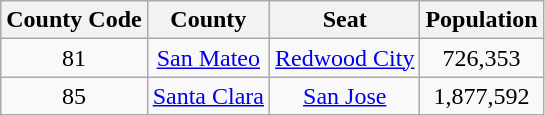<table class="wikitable sortable" style="text-align:center;">
<tr>
<th> County Code</th>
<th>County</th>
<th>Seat</th>
<th>Population</th>
</tr>
<tr>
<td>81</td>
<td><a href='#'>San Mateo</a></td>
<td><a href='#'>Redwood City</a></td>
<td>726,353</td>
</tr>
<tr>
<td>85</td>
<td><a href='#'>Santa Clara</a></td>
<td><a href='#'>San Jose</a></td>
<td>1,877,592</td>
</tr>
</table>
